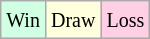<table class="wikitable">
<tr>
<td style="background-color: #d0ffe3;"><small>Win</small></td>
<td style="background-color: #ffffdd;"><small>Draw</small></td>
<td style="background-color: #ffd0e3;"><small>Loss</small></td>
</tr>
</table>
